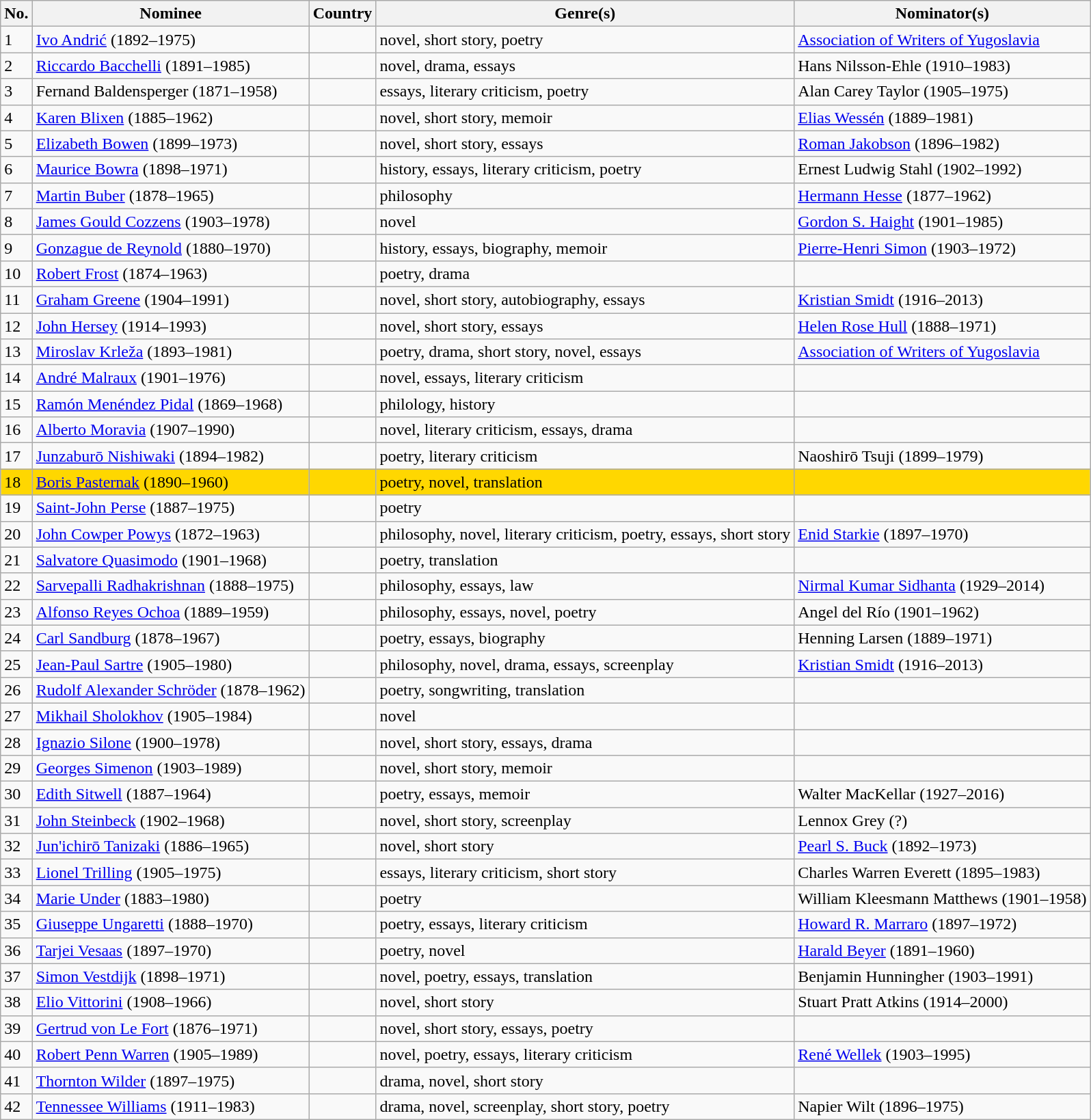<table class="sortable wikitable mw-collapsible">
<tr>
<th scope=col>No.</th>
<th scope=col>Nominee</th>
<th scope=col>Country</th>
<th scope=col>Genre(s)</th>
<th scope=col>Nominator(s)</th>
</tr>
<tr>
<td>1</td>
<td><a href='#'>Ivo Andrić</a> (1892–1975)</td>
<td></td>
<td>novel, short story, poetry</td>
<td><a href='#'>Association of Writers of Yugoslavia</a></td>
</tr>
<tr>
<td>2</td>
<td><a href='#'>Riccardo Bacchelli</a> (1891–1985)</td>
<td></td>
<td>novel, drama, essays</td>
<td>Hans Nilsson-Ehle (1910–1983)</td>
</tr>
<tr>
<td>3</td>
<td>Fernand Baldensperger (1871–1958)</td>
<td></td>
<td>essays, literary criticism, poetry</td>
<td>Alan Carey Taylor (1905–1975)</td>
</tr>
<tr>
<td>4</td>
<td><a href='#'>Karen Blixen</a> (1885–1962)</td>
<td></td>
<td>novel, short story, memoir</td>
<td><a href='#'>Elias Wessén</a> (1889–1981)</td>
</tr>
<tr>
<td>5</td>
<td><a href='#'>Elizabeth Bowen</a> (1899–1973)</td>
<td><br></td>
<td>novel, short story, essays</td>
<td><a href='#'>Roman Jakobson</a> (1896–1982)</td>
</tr>
<tr>
<td>6</td>
<td><a href='#'>Maurice Bowra</a> (1898–1971)</td>
<td></td>
<td>history, essays, literary criticism, poetry</td>
<td>Ernest Ludwig Stahl (1902–1992)</td>
</tr>
<tr>
<td>7</td>
<td><a href='#'>Martin Buber</a> (1878–1965)</td>
<td><br></td>
<td>philosophy</td>
<td> <a href='#'>Hermann Hesse</a> (1877–1962)</td>
</tr>
<tr>
<td>8</td>
<td><a href='#'>James Gould Cozzens</a> (1903–1978)</td>
<td></td>
<td>novel</td>
<td><a href='#'>Gordon S. Haight</a> (1901–1985)</td>
</tr>
<tr>
<td>9</td>
<td><a href='#'>Gonzague de Reynold</a> (1880–1970)</td>
<td></td>
<td>history, essays, biography, memoir</td>
<td><a href='#'>Pierre-Henri Simon</a> (1903–1972)</td>
</tr>
<tr>
<td>10</td>
<td><a href='#'>Robert Frost</a> (1874–1963)</td>
<td></td>
<td>poetry, drama</td>
<td></td>
</tr>
<tr>
<td>11</td>
<td><a href='#'>Graham Greene</a> (1904–1991)</td>
<td></td>
<td>novel, short story, autobiography, essays</td>
<td><a href='#'>Kristian Smidt</a> (1916–2013)</td>
</tr>
<tr>
<td>12</td>
<td><a href='#'>John Hersey</a> (1914–1993)</td>
<td></td>
<td>novel, short story, essays</td>
<td><a href='#'>Helen Rose Hull</a> (1888–1971)</td>
</tr>
<tr>
<td>13</td>
<td><a href='#'>Miroslav Krleža</a> (1893–1981)</td>
<td></td>
<td>poetry, drama, short story, novel, essays</td>
<td><a href='#'>Association of Writers of Yugoslavia</a></td>
</tr>
<tr>
<td>14</td>
<td><a href='#'>André Malraux</a> (1901–1976)</td>
<td></td>
<td>novel, essays, literary criticism</td>
<td></td>
</tr>
<tr>
<td>15</td>
<td><a href='#'>Ramón Menéndez Pidal</a> (1869–1968)</td>
<td></td>
<td>philology, history</td>
<td></td>
</tr>
<tr>
<td>16</td>
<td><a href='#'>Alberto Moravia</a> (1907–1990)</td>
<td></td>
<td>novel, literary criticism, essays, drama</td>
<td></td>
</tr>
<tr>
<td>17</td>
<td><a href='#'>Junzaburō Nishiwaki</a> (1894–1982)</td>
<td></td>
<td>poetry, literary criticism</td>
<td>Naoshirō Tsuji (1899–1979)</td>
</tr>
<tr>
<td style="background:gold;white-space:nowrap">18</td>
<td style="background:gold;white-space:nowrap"><a href='#'>Boris Pasternak</a> (1890–1960)</td>
<td style="background:gold;white-space:nowrap"></td>
<td style="background:gold;white-space:nowrap">poetry, novel, translation</td>
<td style="background:gold;white-space:nowrap"></td>
</tr>
<tr>
<td>19</td>
<td><a href='#'>Saint-John Perse</a> (1887–1975)</td>
<td></td>
<td>poetry</td>
<td></td>
</tr>
<tr>
<td>20</td>
<td><a href='#'>John Cowper Powys</a> (1872–1963)</td>
<td></td>
<td>philosophy, novel, literary criticism, poetry, essays, short story</td>
<td><a href='#'>Enid Starkie</a> (1897–1970)</td>
</tr>
<tr>
<td>21</td>
<td><a href='#'>Salvatore Quasimodo</a> (1901–1968)</td>
<td></td>
<td>poetry, translation</td>
<td></td>
</tr>
<tr>
<td>22</td>
<td><a href='#'>Sarvepalli Radhakrishnan</a> (1888–1975)</td>
<td></td>
<td>philosophy, essays, law</td>
<td><a href='#'>Nirmal Kumar Sidhanta</a> (1929–2014)</td>
</tr>
<tr>
<td>23</td>
<td><a href='#'>Alfonso Reyes Ochoa</a> (1889–1959)</td>
<td></td>
<td>philosophy, essays, novel, poetry</td>
<td>Angel del Río (1901–1962)</td>
</tr>
<tr>
<td>24</td>
<td><a href='#'>Carl Sandburg</a> (1878–1967)</td>
<td></td>
<td>poetry, essays, biography</td>
<td>Henning Larsen (1889–1971)</td>
</tr>
<tr>
<td>25</td>
<td><a href='#'>Jean-Paul Sartre</a> (1905–1980)</td>
<td></td>
<td>philosophy, novel, drama, essays, screenplay</td>
<td><a href='#'>Kristian Smidt</a> (1916–2013)</td>
</tr>
<tr>
<td>26</td>
<td><a href='#'>Rudolf Alexander Schröder</a> (1878–1962)</td>
<td></td>
<td>poetry, songwriting, translation</td>
<td></td>
</tr>
<tr>
<td>27</td>
<td><a href='#'>Mikhail Sholokhov</a> (1905–1984)</td>
<td></td>
<td>novel</td>
<td></td>
</tr>
<tr>
<td>28</td>
<td><a href='#'>Ignazio Silone</a> (1900–1978)</td>
<td></td>
<td>novel, short story, essays, drama</td>
<td></td>
</tr>
<tr>
<td>29</td>
<td><a href='#'>Georges Simenon</a> (1903–1989)</td>
<td></td>
<td>novel, short story, memoir</td>
<td></td>
</tr>
<tr>
<td>30</td>
<td><a href='#'>Edith Sitwell</a> (1887–1964)</td>
<td></td>
<td>poetry, essays, memoir</td>
<td>Walter MacKellar (1927–2016)</td>
</tr>
<tr>
<td>31</td>
<td><a href='#'>John Steinbeck</a> (1902–1968)</td>
<td></td>
<td>novel, short story, screenplay</td>
<td>Lennox Grey (?)</td>
</tr>
<tr>
<td>32</td>
<td><a href='#'>Jun'ichirō Tanizaki</a> (1886–1965)</td>
<td></td>
<td>novel, short story</td>
<td><a href='#'>Pearl S. Buck</a> (1892–1973)</td>
</tr>
<tr>
<td>33</td>
<td><a href='#'>Lionel Trilling</a> (1905–1975)</td>
<td></td>
<td>essays, literary criticism, short story</td>
<td>Charles Warren Everett (1895–1983)</td>
</tr>
<tr>
<td>34</td>
<td><a href='#'>Marie Under</a> (1883–1980)</td>
<td></td>
<td>poetry</td>
<td>William Kleesmann Matthews (1901–1958)</td>
</tr>
<tr>
<td>35</td>
<td><a href='#'>Giuseppe Ungaretti</a> (1888–1970)</td>
<td></td>
<td>poetry, essays, literary criticism</td>
<td><a href='#'>Howard R. Marraro</a> (1897–1972)</td>
</tr>
<tr>
<td>36</td>
<td><a href='#'>Tarjei Vesaas</a> (1897–1970)</td>
<td></td>
<td>poetry, novel</td>
<td><a href='#'>Harald Beyer</a> (1891–1960)</td>
</tr>
<tr>
<td>37</td>
<td><a href='#'>Simon Vestdijk</a> (1898–1971)</td>
<td></td>
<td>novel, poetry, essays, translation</td>
<td>Benjamin Hunningher (1903–1991)</td>
</tr>
<tr>
<td>38</td>
<td><a href='#'>Elio Vittorini</a> (1908–1966)</td>
<td></td>
<td>novel, short story</td>
<td>Stuart Pratt Atkins (1914–2000)</td>
</tr>
<tr>
<td>39</td>
<td><a href='#'>Gertrud von Le Fort</a> (1876–1971)</td>
<td></td>
<td>novel, short story, essays, poetry</td>
<td></td>
</tr>
<tr>
<td>40</td>
<td><a href='#'>Robert Penn Warren</a> (1905–1989)</td>
<td></td>
<td>novel, poetry, essays, literary criticism</td>
<td><a href='#'>René Wellek</a> (1903–1995)</td>
</tr>
<tr>
<td>41</td>
<td><a href='#'>Thornton Wilder</a> (1897–1975)</td>
<td></td>
<td>drama, novel, short story</td>
<td></td>
</tr>
<tr>
<td>42</td>
<td><a href='#'>Tennessee Williams</a> (1911–1983)</td>
<td></td>
<td>drama, novel, screenplay, short story, poetry</td>
<td>Napier Wilt (1896–1975)</td>
</tr>
</table>
